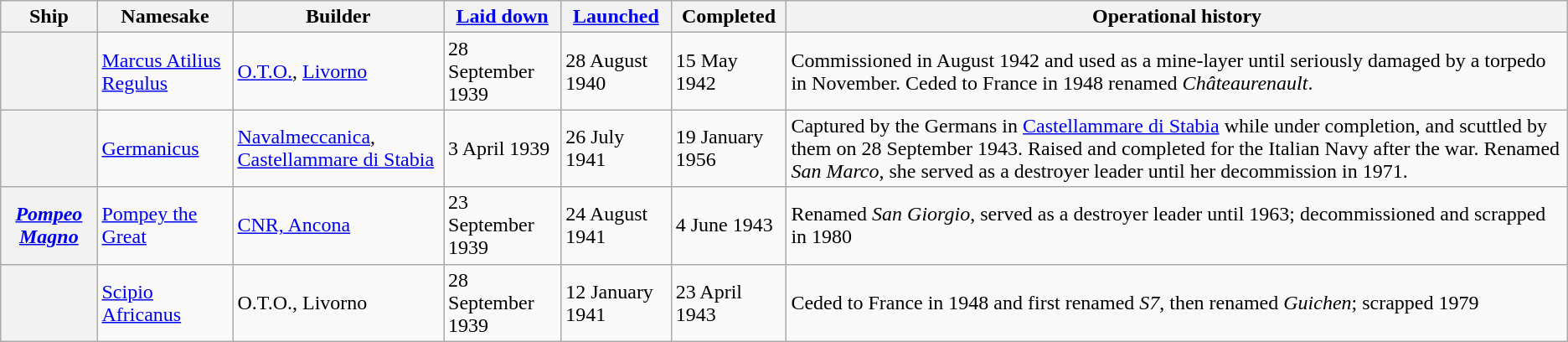<table class="wikitable plainrowheaders">
<tr>
<th scope="col">Ship</th>
<th scope="col">Namesake</th>
<th scope="col">Builder </th>
<th scope="col"><a href='#'>Laid down</a></th>
<th scope="col"><a href='#'>Launched</a></th>
<th scope="col">Completed </th>
<th scope="col">Operational history </th>
</tr>
<tr>
<th scope="row"></th>
<td><a href='#'>Marcus Atilius Regulus</a></td>
<td><a href='#'>O.T.O.</a>, <a href='#'>Livorno</a></td>
<td>28 September 1939</td>
<td>28 August 1940</td>
<td>15 May 1942</td>
<td>Commissioned in August 1942 and used as a mine-layer until seriously damaged by a torpedo in November. Ceded to France in 1948 renamed <em>Châteaurenault</em>.</td>
</tr>
<tr>
<th scope="row"></th>
<td><a href='#'>Germanicus</a></td>
<td><a href='#'>Navalmeccanica</a>, <a href='#'>Castellammare di Stabia</a></td>
<td>3 April 1939</td>
<td>26 July 1941</td>
<td>19 January 1956</td>
<td>Captured by the Germans in <a href='#'>Castellammare di Stabia</a> while under completion, and scuttled by them on 28 September 1943. Raised and completed for the Italian Navy after the war. Renamed <em>San Marco</em>, she served as a destroyer leader until her decommission in 1971.</td>
</tr>
<tr>
<th scope="row"><em><a href='#'>Pompeo Magno</a></em></th>
<td><a href='#'>Pompey the Great</a></td>
<td><a href='#'>CNR, Ancona</a></td>
<td>23 September 1939</td>
<td>24 August 1941</td>
<td>4 June 1943</td>
<td>Renamed <em>San Giorgio</em>, served as a destroyer leader until 1963; decommissioned and scrapped in 1980</td>
</tr>
<tr>
<th scope="row"></th>
<td><a href='#'>Scipio Africanus</a></td>
<td>O.T.O., Livorno</td>
<td>28 September 1939</td>
<td>12 January 1941</td>
<td>23 April 1943</td>
<td>Ceded to France in 1948 and first renamed <em>S7</em>, then renamed <em>Guichen</em>; scrapped 1979</td>
</tr>
</table>
